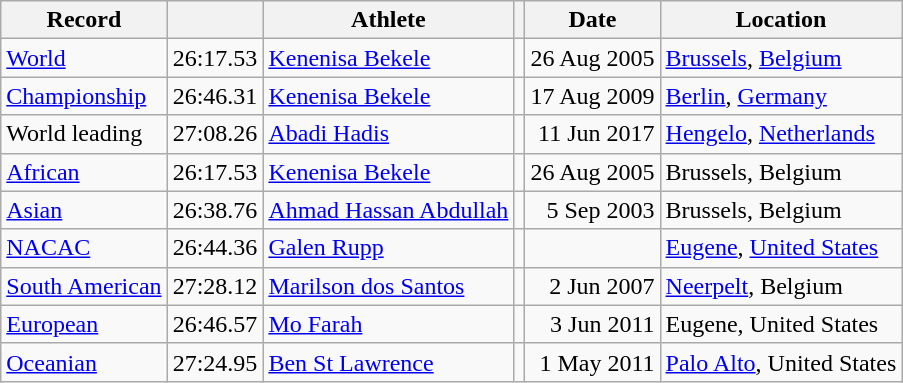<table class="wikitable sortable">
<tr>
<th>Record</th>
<th></th>
<th>Athlete</th>
<th></th>
<th>Date</th>
<th>Location</th>
</tr>
<tr>
<td><a href='#'>World</a></td>
<td>26:17.53</td>
<td><a href='#'>Kenenisa Bekele</a></td>
<td></td>
<td align=right>26 Aug 2005</td>
<td><a href='#'>Brussels</a>, <a href='#'>Belgium</a></td>
</tr>
<tr>
<td><a href='#'>Championship</a></td>
<td>26:46.31</td>
<td><a href='#'>Kenenisa Bekele</a></td>
<td></td>
<td align=right>17 Aug 2009</td>
<td><a href='#'>Berlin</a>, <a href='#'>Germany</a></td>
</tr>
<tr>
<td>World leading</td>
<td>27:08.26</td>
<td><a href='#'>Abadi Hadis</a></td>
<td></td>
<td align=right>11 Jun 2017</td>
<td><a href='#'>Hengelo</a>, <a href='#'>Netherlands</a></td>
</tr>
<tr>
<td><a href='#'>African</a></td>
<td>26:17.53</td>
<td><a href='#'>Kenenisa Bekele</a></td>
<td></td>
<td align=right>26 Aug 2005</td>
<td>Brussels, Belgium</td>
</tr>
<tr>
<td><a href='#'>Asian</a></td>
<td>26:38.76</td>
<td><a href='#'>Ahmad Hassan Abdullah</a></td>
<td></td>
<td align=right>5 Sep 2003</td>
<td>Brussels, Belgium</td>
</tr>
<tr>
<td><a href='#'>NACAC</a></td>
<td>26:44.36</td>
<td><a href='#'>Galen Rupp</a></td>
<td></td>
<td align=right></td>
<td><a href='#'>Eugene</a>, <a href='#'>United States</a></td>
</tr>
<tr>
<td><a href='#'>South American</a></td>
<td>27:28.12</td>
<td><a href='#'>Marilson dos Santos</a></td>
<td></td>
<td align=right>2 Jun 2007</td>
<td><a href='#'>Neerpelt</a>, Belgium</td>
</tr>
<tr>
<td><a href='#'>European</a></td>
<td>26:46.57</td>
<td><a href='#'>Mo Farah</a></td>
<td></td>
<td align=right>3 Jun 2011</td>
<td>Eugene, United States</td>
</tr>
<tr>
<td><a href='#'>Oceanian</a></td>
<td>27:24.95</td>
<td><a href='#'>Ben St Lawrence</a></td>
<td></td>
<td align=right>1 May 2011</td>
<td><a href='#'>Palo Alto</a>, United States</td>
</tr>
</table>
